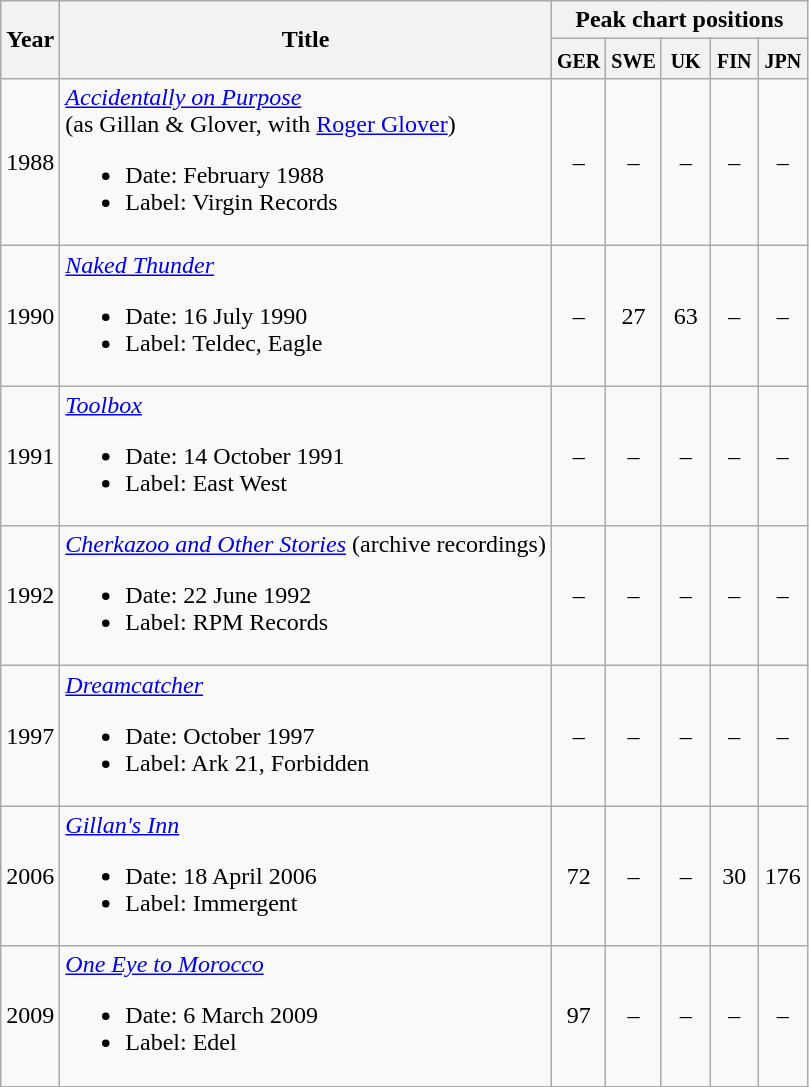<table class=wikitable style=text-align:center;>
<tr>
<th rowspan=2>Year</th>
<th rowspan=2>Title</th>
<th colspan=5>Peak chart positions</th>
</tr>
<tr style="vertical-align:top;line-height:1.2">
<th width=25px><small>GER</small><br></th>
<th width=25px><small>SWE</small><br></th>
<th width=25px><small>UK</small><br></th>
<th width=25px><small>FIN</small><br></th>
<th width=25px><small>JPN</small><br></th>
</tr>
<tr>
<td>1988</td>
<td align=left><em><a href='#'>Accidentally on Purpose</a></em><br>(as Gillan & Glover, with <a href='#'>Roger Glover</a>)<br><ul><li>Date: February 1988</li><li>Label: Virgin Records</li></ul></td>
<td>–</td>
<td>–</td>
<td>–</td>
<td>–</td>
<td>–</td>
</tr>
<tr>
<td>1990</td>
<td align=left><em><a href='#'>Naked Thunder</a></em><br><ul><li>Date: 16 July 1990</li><li>Label: Teldec, Eagle</li></ul></td>
<td>–</td>
<td>27</td>
<td>63</td>
<td>–</td>
<td>–</td>
</tr>
<tr>
<td>1991</td>
<td align=left><em><a href='#'>Toolbox</a></em><br><ul><li>Date: 14 October 1991</li><li>Label: East West</li></ul></td>
<td>–</td>
<td>–</td>
<td>–</td>
<td>–</td>
<td>–</td>
</tr>
<tr>
<td>1992</td>
<td align=left><em><a href='#'>Cherkazoo and Other Stories</a></em> (archive recordings)<br><ul><li>Date: 22 June 1992</li><li>Label: RPM Records</li></ul></td>
<td>–</td>
<td>–</td>
<td>–</td>
<td>–</td>
<td>–</td>
</tr>
<tr>
<td>1997</td>
<td align=left><em><a href='#'>Dreamcatcher</a></em><br><ul><li>Date: October 1997</li><li>Label: Ark 21, Forbidden</li></ul></td>
<td>–</td>
<td>–</td>
<td>–</td>
<td>–</td>
<td>–</td>
</tr>
<tr>
<td>2006</td>
<td align=left><em><a href='#'>Gillan's Inn</a></em><br><ul><li>Date: 18 April 2006</li><li>Label: Immergent</li></ul></td>
<td>72</td>
<td>–</td>
<td>–</td>
<td>30</td>
<td>176</td>
</tr>
<tr>
<td>2009</td>
<td align=left><em><a href='#'>One Eye to Morocco</a></em><br><ul><li>Date: 6 March 2009</li><li>Label: Edel</li></ul></td>
<td>97</td>
<td>–</td>
<td>–</td>
<td>–</td>
<td>–</td>
</tr>
</table>
